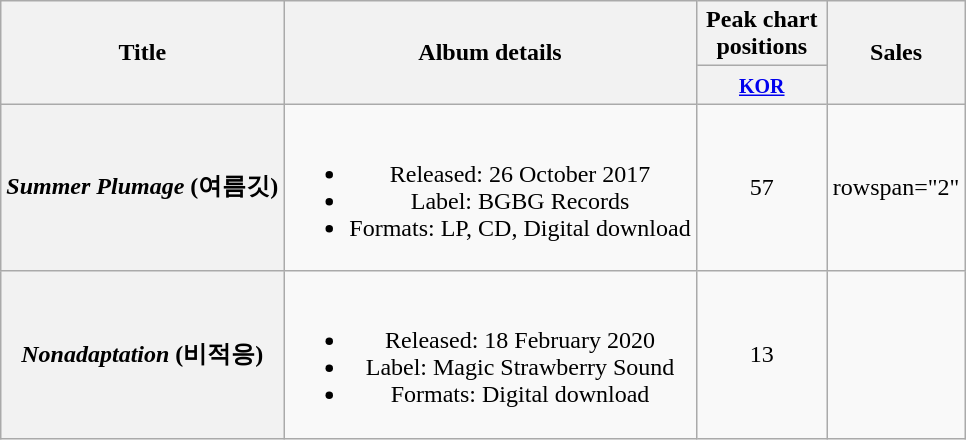<table class="wikitable plainrowheaders" style="text-align:center;">
<tr>
<th scope="col" rowspan="2">Title</th>
<th scope="col" rowspan="2">Album details</th>
<th scope="col" colspan="1" style="width:5em;">Peak chart positions</th>
<th scope="col" rowspan="2">Sales</th>
</tr>
<tr>
<th><small><a href='#'>KOR</a></small><br></th>
</tr>
<tr>
<th scope="row"><em>Summer Plumage</em> (여름깃)</th>
<td><br><ul><li>Released: 26 October 2017</li><li>Label: BGBG Records</li><li>Formats: LP, CD, Digital download</li></ul></td>
<td>57</td>
<td>rowspan="2" </td>
</tr>
<tr>
<th scope="row"><em>Nonadaptation</em> (비적응)</th>
<td><br><ul><li>Released: 18 February 2020</li><li>Label: Magic Strawberry Sound</li><li>Formats: Digital download</li></ul></td>
<td>13</td>
</tr>
</table>
